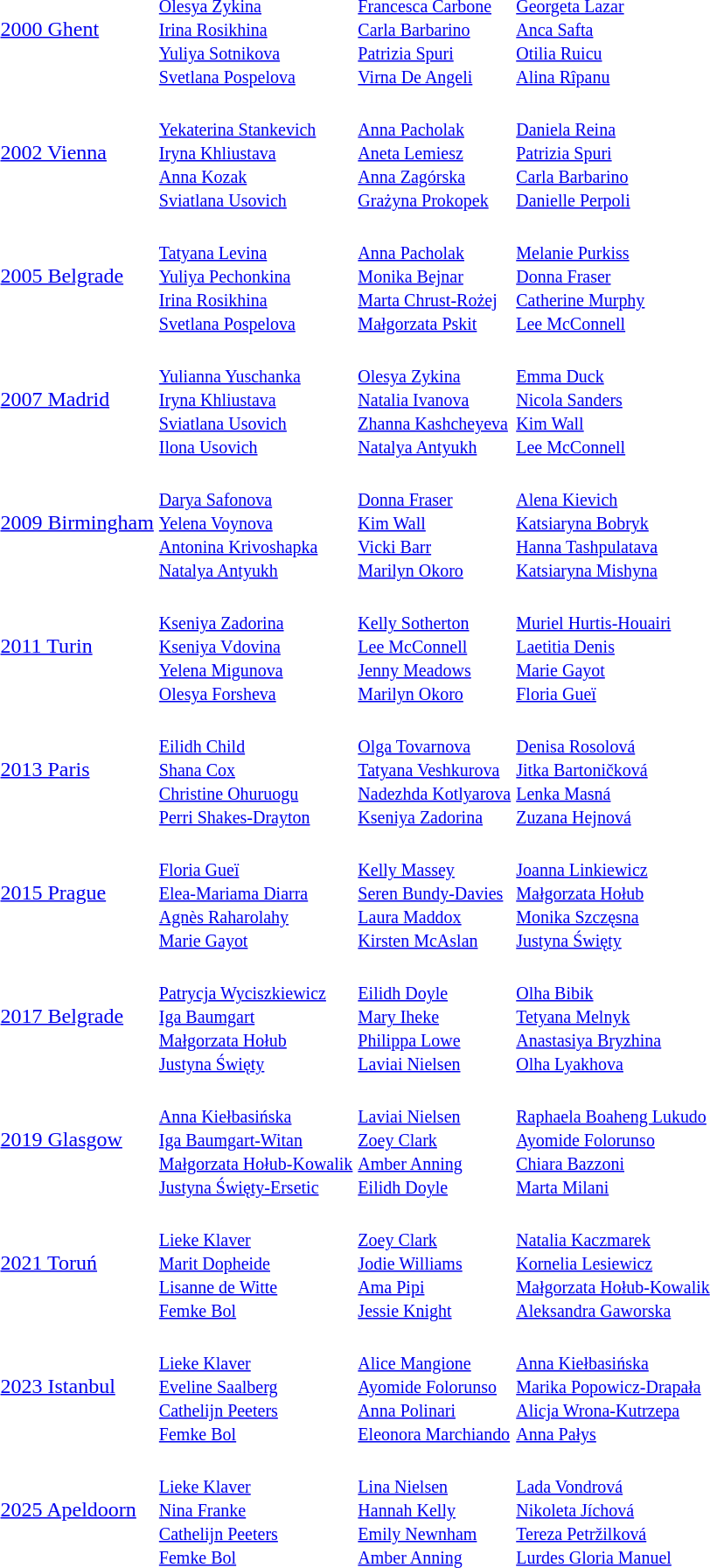<table>
<tr>
<td><a href='#'>2000 Ghent</a><br></td>
<td><br><small><a href='#'>Olesya Zykina</a><br><a href='#'>Irina Rosikhina</a><br><a href='#'>Yuliya Sotnikova</a><br><a href='#'>Svetlana Pospelova</a></small></td>
<td><br><small><a href='#'>Francesca Carbone</a><br><a href='#'>Carla Barbarino</a><br><a href='#'>Patrizia Spuri</a><br><a href='#'>Virna De Angeli</a></small></td>
<td><br><small><a href='#'>Georgeta Lazar</a><br><a href='#'>Anca Safta</a><br><a href='#'>Otilia Ruicu</a><br><a href='#'>Alina Rîpanu</a></small></td>
</tr>
<tr>
<td><a href='#'>2002 Vienna</a><br></td>
<td><br><small><a href='#'>Yekaterina Stankevich</a><br><a href='#'>Iryna Khliustava</a><br><a href='#'>Anna Kozak</a><br><a href='#'>Sviatlana Usovich</a></small></td>
<td><br><small><a href='#'>Anna Pacholak</a><br><a href='#'>Aneta Lemiesz</a><br><a href='#'>Anna Zagórska</a><br><a href='#'>Grażyna Prokopek</a></small></td>
<td><br><small><a href='#'>Daniela Reina</a><br><a href='#'>Patrizia Spuri</a><br><a href='#'>Carla Barbarino</a><br><a href='#'>Danielle Perpoli</a></small></td>
</tr>
<tr>
<td><a href='#'>2005 Belgrade</a><br></td>
<td><br><small><a href='#'>Tatyana Levina</a><br><a href='#'>Yuliya Pechonkina</a><br><a href='#'>Irina Rosikhina</a><br><a href='#'>Svetlana Pospelova</a></small></td>
<td><br><small><a href='#'>Anna Pacholak</a><br><a href='#'>Monika Bejnar</a><br><a href='#'>Marta Chrust-Rożej</a><br><a href='#'>Małgorzata Pskit</a></small></td>
<td><br><small><a href='#'>Melanie Purkiss</a><br><a href='#'>Donna Fraser</a><br><a href='#'>Catherine Murphy</a><br><a href='#'>Lee McConnell</a></small></td>
</tr>
<tr>
<td><a href='#'>2007 Madrid</a><br></td>
<td><br><small><a href='#'>Yulianna Yuschanka</a><br><a href='#'>Iryna Khliustava</a><br><a href='#'>Sviatlana Usovich</a><br><a href='#'>Ilona Usovich</a></small></td>
<td><br><small><a href='#'>Olesya Zykina</a><br><a href='#'>Natalia Ivanova</a><br><a href='#'>Zhanna Kashcheyeva</a><br><a href='#'>Natalya Antyukh</a></small></td>
<td><br><small><a href='#'>Emma Duck</a><br><a href='#'>Nicola Sanders</a><br><a href='#'>Kim Wall</a><br><a href='#'>Lee McConnell</a></small></td>
</tr>
<tr>
<td><a href='#'>2009 Birmingham</a><br></td>
<td><br><small><a href='#'>Darya Safonova</a><br><a href='#'>Yelena Voynova</a><br><a href='#'>Antonina Krivoshapka</a><br><a href='#'>Natalya Antyukh</a></small></td>
<td><br><small><a href='#'>Donna Fraser</a><br><a href='#'>Kim Wall</a><br><a href='#'>Vicki Barr</a><br><a href='#'>Marilyn Okoro</a></small></td>
<td><br><small><a href='#'>Alena Kievich</a><br><a href='#'>Katsiaryna Bobryk</a><br><a href='#'>Hanna Tashpulatava</a><br><a href='#'>Katsiaryna Mishyna</a></small></td>
</tr>
<tr>
<td><a href='#'>2011 Turin</a><br></td>
<td><br><small><a href='#'>Kseniya Zadorina</a><br><a href='#'>Kseniya Vdovina</a><br><a href='#'>Yelena Migunova</a><br><a href='#'>Olesya Forsheva</a></small></td>
<td><br><small><a href='#'>Kelly Sotherton</a><br><a href='#'>Lee McConnell</a><br><a href='#'>Jenny Meadows</a><br><a href='#'>Marilyn Okoro</a></small></td>
<td><br><small><a href='#'>Muriel Hurtis-Houairi</a><br><a href='#'>Laetitia Denis</a><br><a href='#'>Marie Gayot</a><br><a href='#'>Floria Gueï</a></small></td>
</tr>
<tr>
<td><a href='#'>2013 Paris</a><br></td>
<td><br><small><a href='#'>Eilidh Child</a><br><a href='#'>Shana Cox</a><br><a href='#'>Christine Ohuruogu</a><br><a href='#'>Perri Shakes-Drayton</a></small></td>
<td><br><small><a href='#'>Olga Tovarnova</a><br><a href='#'>Tatyana Veshkurova</a><br><a href='#'>Nadezhda Kotlyarova</a><br><a href='#'>Kseniya Zadorina</a></small></td>
<td><br><small><a href='#'>Denisa Rosolová</a><br><a href='#'>Jitka Bartoničková</a><br><a href='#'>Lenka Masná</a><br><a href='#'>Zuzana Hejnová</a></small></td>
</tr>
<tr>
<td><a href='#'>2015 Prague</a><br></td>
<td><br><small><a href='#'>Floria Gueï</a><br><a href='#'>Elea-Mariama Diarra</a><br><a href='#'>Agnès Raharolahy</a><br><a href='#'>Marie Gayot</a></small></td>
<td><br><small><a href='#'>Kelly Massey</a><br><a href='#'>Seren Bundy-Davies</a><br><a href='#'>Laura Maddox</a><br><a href='#'>Kirsten McAslan</a></small></td>
<td><br><small><a href='#'>Joanna Linkiewicz</a><br><a href='#'>Małgorzata Hołub</a><br><a href='#'>Monika Szczęsna</a><br><a href='#'>Justyna Święty</a></small></td>
</tr>
<tr>
<td><a href='#'>2017 Belgrade</a><br></td>
<td><br><small><a href='#'>Patrycja Wyciszkiewicz</a><br><a href='#'>Iga Baumgart</a><br><a href='#'>Małgorzata Hołub</a><br><a href='#'>Justyna Święty</a></small></td>
<td><br><small><a href='#'>Eilidh Doyle</a><br><a href='#'>Mary Iheke</a><br><a href='#'>Philippa Lowe</a><br><a href='#'>Laviai Nielsen</a></small></td>
<td><br><small><a href='#'>Olha Bibik</a><br><a href='#'>Tetyana Melnyk</a><br><a href='#'>Anastasiya Bryzhina</a><br><a href='#'>Olha Lyakhova</a></small></td>
</tr>
<tr>
<td><a href='#'>2019 Glasgow</a><br></td>
<td><br><small><a href='#'>Anna Kiełbasińska</a><br><a href='#'>Iga Baumgart-Witan</a><br><a href='#'>Małgorzata Hołub-Kowalik</a><br><a href='#'>Justyna Święty-Ersetic</a></small></td>
<td><br><small><a href='#'>Laviai Nielsen</a><br><a href='#'>Zoey Clark</a><br><a href='#'>Amber Anning</a><br><a href='#'>Eilidh Doyle</a></small></td>
<td><br><small><a href='#'>Raphaela Boaheng Lukudo</a><br><a href='#'>Ayomide Folorunso</a><br><a href='#'>Chiara Bazzoni</a><br><a href='#'>Marta Milani</a></small></td>
</tr>
<tr>
<td><a href='#'>2021 Toruń</a><br></td>
<td><br><small><a href='#'>Lieke Klaver</a><br><a href='#'>Marit Dopheide</a><br><a href='#'>Lisanne de Witte</a><br><a href='#'>Femke Bol</a></small></td>
<td><br><small><a href='#'>Zoey Clark</a><br><a href='#'>Jodie Williams</a><br><a href='#'>Ama Pipi</a><br><a href='#'>Jessie Knight</a></small></td>
<td><br><small><a href='#'>Natalia Kaczmarek</a><br><a href='#'>Kornelia Lesiewicz</a><br><a href='#'>Małgorzata Hołub-Kowalik</a><br><a href='#'>Aleksandra Gaworska</a></small></td>
</tr>
<tr>
<td><a href='#'>2023 Istanbul</a><br></td>
<td><br><small><a href='#'>Lieke Klaver</a><br><a href='#'>Eveline Saalberg</a><br><a href='#'>Cathelijn Peeters</a><br><a href='#'>Femke Bol</a></small></td>
<td><br><small><a href='#'>Alice Mangione</a><br><a href='#'>Ayomide Folorunso</a><br><a href='#'>Anna Polinari</a><br><a href='#'>Eleonora Marchiando</a></small></td>
<td><br><small><a href='#'>Anna Kiełbasińska</a><br><a href='#'>Marika Popowicz-Drapała</a><br><a href='#'>Alicja Wrona-Kutrzepa</a><br><a href='#'>Anna Pałys</a></small></td>
</tr>
<tr>
<td><a href='#'>2025 Apeldoorn</a><br></td>
<td><br><small><a href='#'>Lieke Klaver</a><br><a href='#'>Nina Franke</a><br><a href='#'>Cathelijn Peeters</a><br><a href='#'>Femke Bol</a></small></td>
<td><br><small><a href='#'>Lina Nielsen</a><br><a href='#'>Hannah Kelly</a><br><a href='#'>Emily Newnham</a><br><a href='#'>Amber Anning</a></small></td>
<td><br><small><a href='#'>Lada Vondrová</a><br><a href='#'>Nikoleta Jíchová</a><br><a href='#'>Tereza Petržilková</a><br><a href='#'>Lurdes Gloria Manuel</a></small></td>
</tr>
</table>
